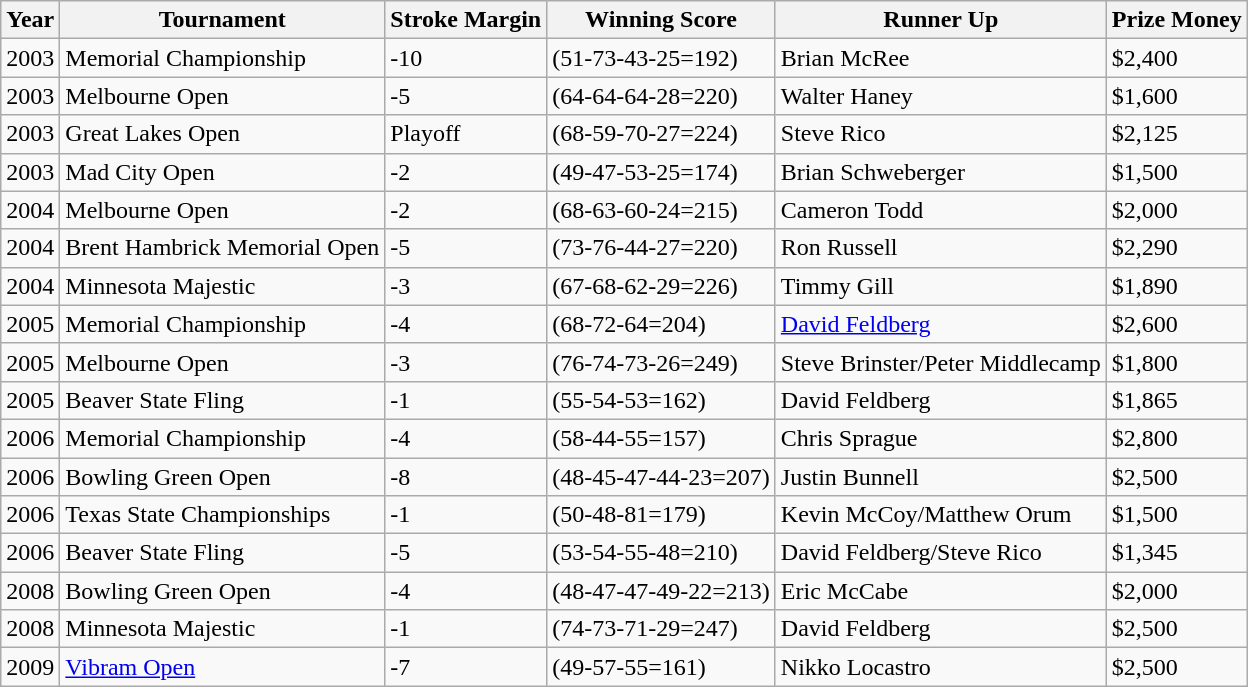<table class="wikitable">
<tr>
<th>Year</th>
<th>Tournament</th>
<th>Stroke Margin</th>
<th>Winning Score</th>
<th>Runner Up</th>
<th>Prize Money</th>
</tr>
<tr>
<td>2003</td>
<td>Memorial Championship</td>
<td>-10</td>
<td>(51-73-43-25=192)</td>
<td>Brian McRee</td>
<td>$2,400</td>
</tr>
<tr>
<td>2003</td>
<td>Melbourne Open</td>
<td>-5</td>
<td>(64-64-64-28=220)</td>
<td>Walter Haney</td>
<td>$1,600</td>
</tr>
<tr>
<td>2003</td>
<td>Great Lakes Open</td>
<td>Playoff</td>
<td>(68-59-70-27=224)</td>
<td>Steve Rico</td>
<td>$2,125</td>
</tr>
<tr>
<td>2003</td>
<td>Mad City Open</td>
<td>-2</td>
<td>(49-47-53-25=174)</td>
<td>Brian Schweberger</td>
<td>$1,500</td>
</tr>
<tr>
<td>2004</td>
<td>Melbourne Open</td>
<td>-2</td>
<td>(68-63-60-24=215)</td>
<td>Cameron Todd</td>
<td>$2,000</td>
</tr>
<tr>
<td>2004</td>
<td>Brent Hambrick Memorial Open</td>
<td>-5</td>
<td>(73-76-44-27=220)</td>
<td>Ron Russell</td>
<td>$2,290</td>
</tr>
<tr>
<td>2004</td>
<td>Minnesota Majestic</td>
<td>-3</td>
<td>(67-68-62-29=226)</td>
<td>Timmy Gill</td>
<td>$1,890</td>
</tr>
<tr>
<td>2005</td>
<td>Memorial Championship</td>
<td>-4</td>
<td>(68-72-64=204)</td>
<td><a href='#'>David Feldberg</a></td>
<td>$2,600</td>
</tr>
<tr>
<td>2005</td>
<td>Melbourne Open</td>
<td>-3</td>
<td>(76-74-73-26=249)</td>
<td>Steve Brinster/Peter Middlecamp</td>
<td>$1,800</td>
</tr>
<tr>
<td>2005</td>
<td>Beaver State Fling</td>
<td>-1</td>
<td>(55-54-53=162)</td>
<td>David Feldberg</td>
<td>$1,865</td>
</tr>
<tr>
<td>2006</td>
<td>Memorial Championship</td>
<td>-4</td>
<td>(58-44-55=157)</td>
<td>Chris Sprague</td>
<td>$2,800</td>
</tr>
<tr>
<td>2006</td>
<td>Bowling Green Open</td>
<td>-8</td>
<td>(48-45-47-44-23=207)</td>
<td>Justin Bunnell</td>
<td>$2,500</td>
</tr>
<tr>
<td>2006</td>
<td>Texas State Championships</td>
<td>-1</td>
<td>(50-48-81=179)</td>
<td>Kevin McCoy/Matthew Orum</td>
<td>$1,500</td>
</tr>
<tr>
<td>2006</td>
<td>Beaver State Fling</td>
<td>-5</td>
<td>(53-54-55-48=210)</td>
<td>David Feldberg/Steve Rico</td>
<td>$1,345</td>
</tr>
<tr>
<td>2008</td>
<td>Bowling Green Open</td>
<td>-4</td>
<td>(48-47-47-49-22=213)</td>
<td>Eric McCabe</td>
<td>$2,000</td>
</tr>
<tr>
<td>2008</td>
<td>Minnesota Majestic</td>
<td>-1</td>
<td>(74-73-71-29=247)</td>
<td>David Feldberg</td>
<td>$2,500</td>
</tr>
<tr>
<td>2009</td>
<td><a href='#'>Vibram Open</a></td>
<td>-7</td>
<td>(49-57-55=161)</td>
<td>Nikko Locastro</td>
<td>$2,500</td>
</tr>
</table>
